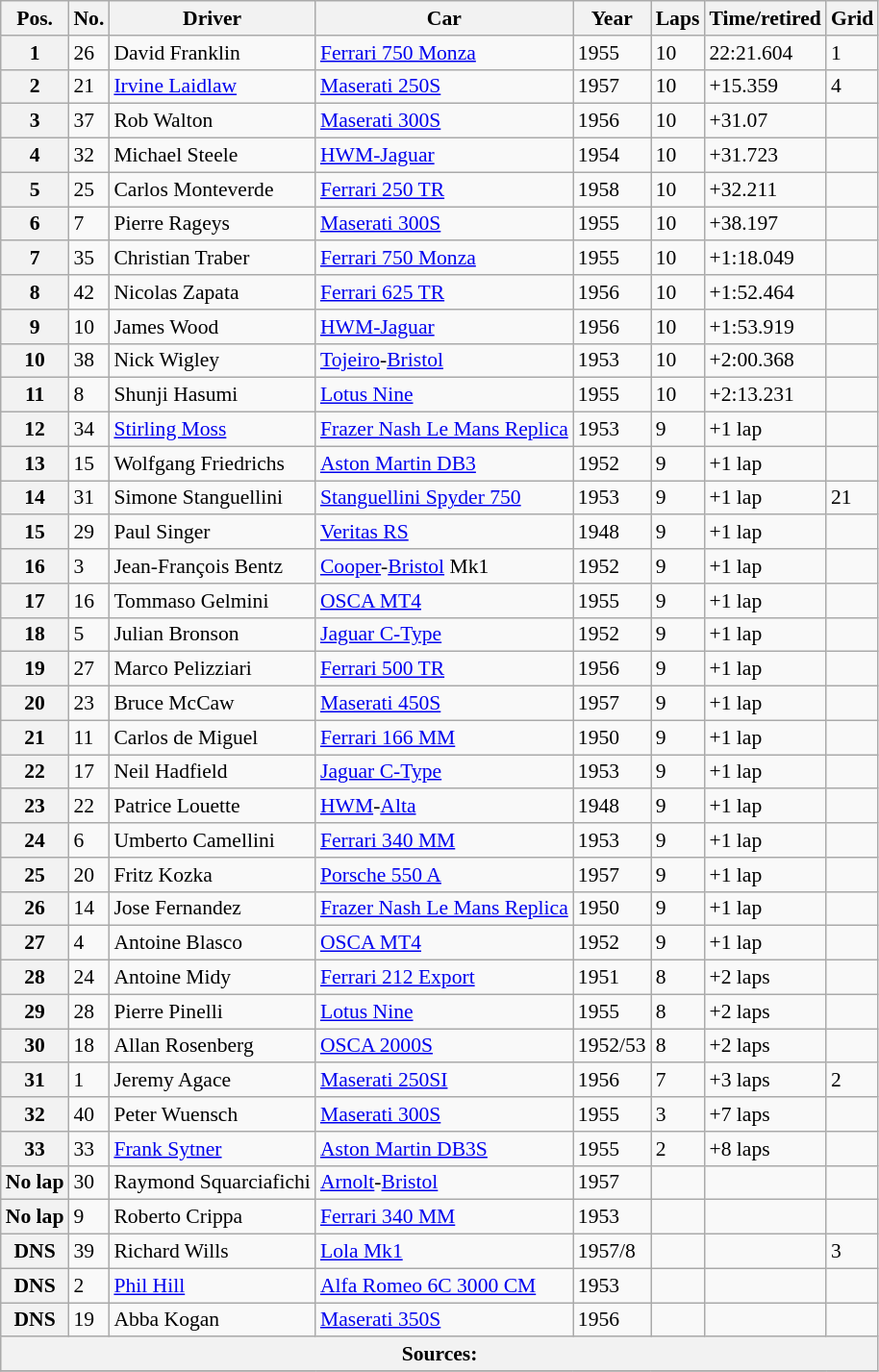<table class="wikitable" style="font-size:90%">
<tr>
<th>Pos.</th>
<th>No.</th>
<th>Driver</th>
<th>Car</th>
<th>Year</th>
<th>Laps</th>
<th>Time/retired</th>
<th>Grid</th>
</tr>
<tr>
<th>1</th>
<td>26</td>
<td> David Franklin</td>
<td><a href='#'>Ferrari 750 Monza</a></td>
<td>1955</td>
<td>10</td>
<td>22:21.604</td>
<td>1</td>
</tr>
<tr>
<th>2</th>
<td>21</td>
<td> <a href='#'>Irvine Laidlaw</a></td>
<td><a href='#'>Maserati 250S</a></td>
<td>1957</td>
<td>10</td>
<td>+15.359</td>
<td>4</td>
</tr>
<tr>
<th>3</th>
<td>37</td>
<td> Rob Walton</td>
<td><a href='#'>Maserati 300S</a></td>
<td>1956</td>
<td>10</td>
<td>+31.07</td>
<td></td>
</tr>
<tr>
<th>4</th>
<td>32</td>
<td> Michael Steele</td>
<td><a href='#'>HWM-Jaguar</a></td>
<td>1954</td>
<td>10</td>
<td>+31.723</td>
<td></td>
</tr>
<tr>
<th>5</th>
<td>25</td>
<td> Carlos Monteverde</td>
<td><a href='#'>Ferrari 250 TR</a></td>
<td>1958</td>
<td>10</td>
<td>+32.211</td>
<td></td>
</tr>
<tr>
<th>6</th>
<td>7</td>
<td> Pierre Rageys</td>
<td><a href='#'>Maserati 300S</a></td>
<td>1955</td>
<td>10</td>
<td>+38.197</td>
<td></td>
</tr>
<tr>
<th>7</th>
<td>35</td>
<td> Christian Traber</td>
<td><a href='#'>Ferrari 750 Monza</a></td>
<td>1955</td>
<td>10</td>
<td>+1:18.049</td>
<td></td>
</tr>
<tr>
<th>8</th>
<td>42</td>
<td> Nicolas Zapata</td>
<td><a href='#'>Ferrari 625 TR</a></td>
<td>1956</td>
<td>10</td>
<td>+1:52.464</td>
<td></td>
</tr>
<tr>
<th>9</th>
<td>10</td>
<td> James Wood</td>
<td><a href='#'>HWM-Jaguar</a></td>
<td>1956</td>
<td>10</td>
<td>+1:53.919</td>
<td></td>
</tr>
<tr>
<th>10</th>
<td>38</td>
<td> Nick Wigley</td>
<td><a href='#'>Tojeiro</a>-<a href='#'>Bristol</a></td>
<td>1953</td>
<td>10</td>
<td>+2:00.368</td>
<td></td>
</tr>
<tr>
<th>11</th>
<td>8</td>
<td> Shunji Hasumi</td>
<td><a href='#'>Lotus Nine</a></td>
<td>1955</td>
<td>10</td>
<td>+2:13.231</td>
<td></td>
</tr>
<tr>
<th>12</th>
<td>34</td>
<td> <a href='#'>Stirling Moss</a></td>
<td><a href='#'>Frazer Nash Le Mans Replica</a></td>
<td>1953</td>
<td>9</td>
<td>+1 lap</td>
<td></td>
</tr>
<tr>
<th>13</th>
<td>15</td>
<td> Wolfgang Friedrichs</td>
<td><a href='#'>Aston Martin DB3</a></td>
<td>1952</td>
<td>9</td>
<td>+1 lap</td>
<td></td>
</tr>
<tr>
<th>14</th>
<td>31</td>
<td> Simone Stanguellini</td>
<td><a href='#'>Stanguellini Spyder 750</a></td>
<td>1953</td>
<td>9</td>
<td>+1 lap</td>
<td>21</td>
</tr>
<tr>
<th>15</th>
<td>29</td>
<td> Paul Singer</td>
<td><a href='#'>Veritas RS</a></td>
<td>1948</td>
<td>9</td>
<td>+1 lap</td>
<td></td>
</tr>
<tr>
<th>16</th>
<td>3</td>
<td> Jean-François Bentz</td>
<td><a href='#'>Cooper</a>-<a href='#'>Bristol</a> Mk1</td>
<td>1952</td>
<td>9</td>
<td>+1 lap</td>
<td></td>
</tr>
<tr>
<th>17</th>
<td>16</td>
<td> Tommaso Gelmini</td>
<td><a href='#'>OSCA MT4</a></td>
<td>1955</td>
<td>9</td>
<td>+1 lap</td>
<td></td>
</tr>
<tr>
<th>18</th>
<td>5</td>
<td> Julian Bronson</td>
<td><a href='#'>Jaguar C-Type</a></td>
<td>1952</td>
<td>9</td>
<td>+1 lap</td>
<td></td>
</tr>
<tr>
<th>19</th>
<td>27</td>
<td> Marco Pelizziari</td>
<td><a href='#'>Ferrari 500 TR</a></td>
<td>1956</td>
<td>9</td>
<td>+1 lap</td>
<td></td>
</tr>
<tr>
<th>20</th>
<td>23</td>
<td> Bruce McCaw</td>
<td><a href='#'>Maserati 450S</a></td>
<td>1957</td>
<td>9</td>
<td>+1 lap</td>
<td></td>
</tr>
<tr>
<th>21</th>
<td>11</td>
<td> Carlos de Miguel</td>
<td><a href='#'>Ferrari 166 MM</a></td>
<td>1950</td>
<td>9</td>
<td>+1 lap</td>
<td></td>
</tr>
<tr>
<th>22</th>
<td>17</td>
<td> Neil Hadfield</td>
<td><a href='#'>Jaguar C-Type</a></td>
<td>1953</td>
<td>9</td>
<td>+1 lap</td>
<td></td>
</tr>
<tr>
<th>23</th>
<td>22</td>
<td> Patrice Louette</td>
<td><a href='#'>HWM</a>-<a href='#'>Alta</a></td>
<td>1948</td>
<td>9</td>
<td>+1 lap</td>
<td></td>
</tr>
<tr>
<th>24</th>
<td>6</td>
<td> Umberto Camellini</td>
<td><a href='#'>Ferrari 340 MM</a></td>
<td>1953</td>
<td>9</td>
<td>+1 lap</td>
<td></td>
</tr>
<tr>
<th>25</th>
<td>20</td>
<td> Fritz Kozka</td>
<td><a href='#'>Porsche 550 A</a></td>
<td>1957</td>
<td>9</td>
<td>+1 lap</td>
<td></td>
</tr>
<tr>
<th>26</th>
<td>14</td>
<td> Jose Fernandez</td>
<td><a href='#'>Frazer Nash Le Mans Replica</a></td>
<td>1950</td>
<td>9</td>
<td>+1 lap</td>
<td></td>
</tr>
<tr>
<th>27</th>
<td>4</td>
<td> Antoine Blasco</td>
<td><a href='#'>OSCA MT4</a></td>
<td>1952</td>
<td>9</td>
<td>+1 lap</td>
<td></td>
</tr>
<tr>
<th>28</th>
<td>24</td>
<td> Antoine Midy</td>
<td><a href='#'>Ferrari 212 Export</a></td>
<td>1951</td>
<td>8</td>
<td>+2 laps</td>
<td></td>
</tr>
<tr>
<th>29</th>
<td>28</td>
<td> Pierre Pinelli</td>
<td><a href='#'>Lotus Nine</a></td>
<td>1955</td>
<td>8</td>
<td>+2 laps</td>
<td></td>
</tr>
<tr>
<th>30</th>
<td>18</td>
<td> Allan Rosenberg</td>
<td><a href='#'>OSCA 2000S</a></td>
<td>1952/53</td>
<td>8</td>
<td>+2 laps</td>
<td></td>
</tr>
<tr>
<th>31</th>
<td>1</td>
<td> Jeremy Agace</td>
<td><a href='#'>Maserati 250SI</a></td>
<td>1956</td>
<td>7</td>
<td>+3 laps</td>
<td>2</td>
</tr>
<tr>
<th>32</th>
<td>40</td>
<td> Peter Wuensch</td>
<td><a href='#'>Maserati 300S</a></td>
<td>1955</td>
<td>3</td>
<td>+7 laps</td>
<td></td>
</tr>
<tr>
<th>33</th>
<td>33</td>
<td> <a href='#'>Frank Sytner</a></td>
<td><a href='#'>Aston Martin DB3S</a></td>
<td>1955</td>
<td>2</td>
<td>+8 laps</td>
<td></td>
</tr>
<tr>
<th>No lap</th>
<td>30</td>
<td> Raymond Squarciafichi</td>
<td><a href='#'>Arnolt</a>-<a href='#'>Bristol</a></td>
<td>1957</td>
<td></td>
<td></td>
<td></td>
</tr>
<tr>
<th>No lap</th>
<td>9</td>
<td> Roberto Crippa</td>
<td><a href='#'>Ferrari 340 MM</a></td>
<td>1953</td>
<td></td>
<td></td>
<td></td>
</tr>
<tr>
<th>DNS</th>
<td>39</td>
<td> Richard Wills</td>
<td><a href='#'>Lola Mk1</a></td>
<td>1957/8</td>
<td></td>
<td></td>
<td>3</td>
</tr>
<tr>
<th>DNS</th>
<td>2</td>
<td> <a href='#'>Phil Hill</a></td>
<td><a href='#'>Alfa Romeo 6C 3000 CM</a></td>
<td>1953</td>
<td></td>
<td></td>
<td></td>
</tr>
<tr>
<th>DNS</th>
<td>19</td>
<td> Abba Kogan</td>
<td><a href='#'>Maserati 350S</a></td>
<td>1956</td>
<td></td>
<td></td>
<td></td>
</tr>
<tr style="background-color:#E5E4E2" align="center">
<th colspan=8>Sources:</th>
</tr>
<tr>
</tr>
</table>
